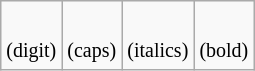<table class="wikitable" style="line-height: 1.2">
<tr align=center>
<td> <br><small>(digit)</small></td>
<td> <br><small>(caps)</small></td>
<td> <br><small>(italics)</small></td>
<td> <br><small>(bold)</small></td>
</tr>
</table>
